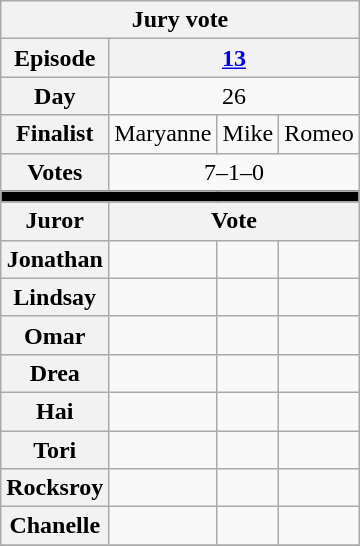<table class="wikitable nowrap" style="text-align:center; font-size:100%">
<tr>
<th colspan="4">Jury vote</th>
</tr>
<tr>
<th>Episode</th>
<th colspan="3"><a href='#'>13</a></th>
</tr>
<tr>
<th>Day</th>
<td colspan="3">26</td>
</tr>
<tr>
<th>Finalist</th>
<td>Maryanne</td>
<td>Mike</td>
<td>Romeo</td>
</tr>
<tr>
<th>Votes</th>
<td colspan="3">7–1–0</td>
</tr>
<tr>
<th colspan="4" style="background:black;"></th>
</tr>
<tr>
<th>Juror</th>
<th colspan="3">Vote</th>
</tr>
<tr>
<th>Jonathan</th>
<td></td>
<td></td>
<td></td>
</tr>
<tr>
<th>Lindsay</th>
<td></td>
<td></td>
<td></td>
</tr>
<tr>
<th>Omar</th>
<td></td>
<td></td>
<td></td>
</tr>
<tr>
<th>Drea</th>
<td></td>
<td></td>
<td></td>
</tr>
<tr>
<th>Hai</th>
<td></td>
<td></td>
<td></td>
</tr>
<tr>
<th>Tori</th>
<td></td>
<td></td>
<td></td>
</tr>
<tr>
<th>Rocksroy</th>
<td></td>
<td></td>
<td></td>
</tr>
<tr>
<th>Chanelle</th>
<td></td>
<td></td>
<td></td>
</tr>
<tr>
</tr>
</table>
